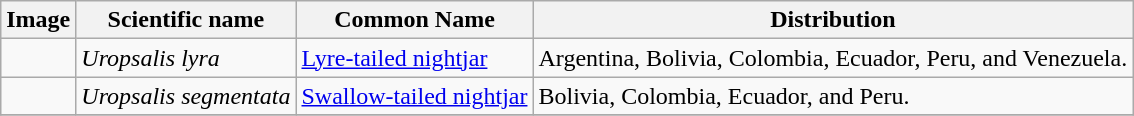<table class="wikitable">
<tr>
<th>Image</th>
<th>Scientific name</th>
<th>Common Name</th>
<th>Distribution</th>
</tr>
<tr>
<td></td>
<td><em>Uropsalis lyra</em></td>
<td><a href='#'>Lyre-tailed nightjar</a></td>
<td>Argentina, Bolivia, Colombia, Ecuador, Peru, and Venezuela.</td>
</tr>
<tr>
<td></td>
<td><em>Uropsalis segmentata</em></td>
<td><a href='#'>Swallow-tailed nightjar</a></td>
<td>Bolivia, Colombia, Ecuador, and Peru.</td>
</tr>
<tr>
</tr>
</table>
